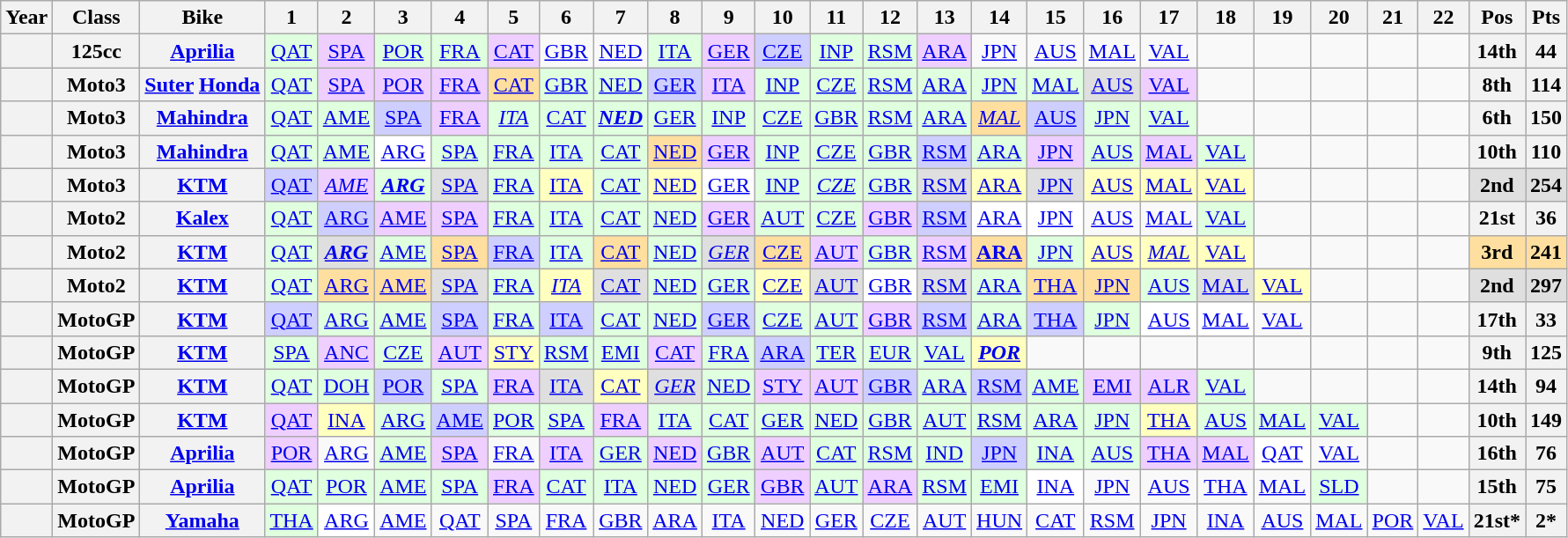<table class="wikitable" style="text-align:center;">
<tr>
<th>Year</th>
<th>Class</th>
<th>Bike</th>
<th>1</th>
<th>2</th>
<th>3</th>
<th>4</th>
<th>5</th>
<th>6</th>
<th>7</th>
<th>8</th>
<th>9</th>
<th>10</th>
<th>11</th>
<th>12</th>
<th>13</th>
<th>14</th>
<th>15</th>
<th>16</th>
<th>17</th>
<th>18</th>
<th>19</th>
<th>20</th>
<th>21</th>
<th>22</th>
<th>Pos</th>
<th>Pts</th>
</tr>
<tr>
<th></th>
<th>125cc</th>
<th><a href='#'>Aprilia</a></th>
<td style="background:#DFFFDF;"><a href='#'>QAT</a><br></td>
<td style="background:#EFCFFF;"><a href='#'>SPA</a><br></td>
<td style="background:#DFFFDF;"><a href='#'>POR</a><br></td>
<td style="background:#DFFFDF;"><a href='#'>FRA</a><br></td>
<td style="background:#EFCFFF;"><a href='#'>CAT</a><br></td>
<td><a href='#'>GBR</a></td>
<td><a href='#'>NED</a></td>
<td style="background:#DFFFDF;"><a href='#'>ITA</a><br></td>
<td style="background:#EFCFFF;"><a href='#'>GER</a><br></td>
<td style="background:#CFCFFF;"><a href='#'>CZE</a><br></td>
<td style="background:#DFFFDF;"><a href='#'>INP</a><br></td>
<td style="background:#DFFFDF;"><a href='#'>RSM</a><br></td>
<td style="background:#EFCFFF;"><a href='#'>ARA</a><br></td>
<td><a href='#'>JPN</a></td>
<td><a href='#'>AUS</a></td>
<td><a href='#'>MAL</a></td>
<td><a href='#'>VAL</a></td>
<td></td>
<td></td>
<td></td>
<td></td>
<td></td>
<th>14th</th>
<th>44</th>
</tr>
<tr>
<th></th>
<th>Moto3</th>
<th><a href='#'>Suter</a> <a href='#'>Honda</a></th>
<td style="background:#DFFFDF;"><a href='#'>QAT</a><br></td>
<td style="background:#EFCFFF;"><a href='#'>SPA</a><br></td>
<td style="background:#EFCFFF;"><a href='#'>POR</a><br></td>
<td style="background:#EFCFFF;"><a href='#'>FRA</a><br></td>
<td style="background:#FFDF9F;"><a href='#'>CAT</a><br></td>
<td style="background:#DFFFDF;"><a href='#'>GBR</a><br></td>
<td style="background:#DFFFDF;"><a href='#'>NED</a><br></td>
<td style="background:#CFCFFF;"><a href='#'>GER</a><br></td>
<td style="background:#EFCFFF;"><a href='#'>ITA</a><br></td>
<td style="background:#DFFFDF;"><a href='#'>INP</a><br></td>
<td style="background:#DFFFDF;"><a href='#'>CZE</a><br></td>
<td style="background:#DFFFDF;"><a href='#'>RSM</a><br></td>
<td style="background:#DFFFDF;"><a href='#'>ARA</a><br></td>
<td style="background:#DFFFDF;"><a href='#'>JPN</a><br></td>
<td style="background:#DFFFDF;"><a href='#'>MAL</a><br></td>
<td style="background:#DFDFDF;"><a href='#'>AUS</a><br></td>
<td style="background:#EFCFFF;"><a href='#'>VAL</a><br></td>
<td></td>
<td></td>
<td></td>
<td></td>
<td></td>
<th>8th</th>
<th>114</th>
</tr>
<tr>
<th></th>
<th>Moto3</th>
<th><a href='#'>Mahindra</a></th>
<td style="background:#dfffdf;"><a href='#'>QAT</a><br></td>
<td style="background:#dfffdf;"><a href='#'>AME</a><br></td>
<td style="background:#CFCFFF;"><a href='#'>SPA</a><br></td>
<td style="background:#EFCFFF;"><a href='#'>FRA</a><br></td>
<td style="background:#dfffdf;"><em><a href='#'>ITA</a></em><br></td>
<td style="background:#dfffdf;"><a href='#'>CAT</a><br></td>
<td style="background:#dfffdf;"><strong><em><a href='#'>NED</a></em></strong><br></td>
<td style="background:#dfffdf;"><a href='#'>GER</a><br></td>
<td style="background:#dfffdf;"><a href='#'>INP</a><br></td>
<td style="background:#dfffdf;"><a href='#'>CZE</a><br></td>
<td style="background:#dfffdf;"><a href='#'>GBR</a><br></td>
<td style="background:#dfffdf;"><a href='#'>RSM</a><br></td>
<td style="background:#dfffdf;"><a href='#'>ARA</a><br></td>
<td style="background:#ffdf9f;"><em><a href='#'>MAL</a></em><br></td>
<td style="background:#CFCFFF;"><a href='#'>AUS</a><br></td>
<td style="background:#dfffdf;"><a href='#'>JPN</a><br></td>
<td style="background:#dfffdf;"><a href='#'>VAL</a><br></td>
<td></td>
<td></td>
<td></td>
<td></td>
<td></td>
<th>6th</th>
<th>150</th>
</tr>
<tr>
<th></th>
<th>Moto3</th>
<th><a href='#'>Mahindra</a></th>
<td style="background:#dfffdf;"><a href='#'>QAT</a><br></td>
<td style="background:#dfffdf;"><a href='#'>AME</a><br></td>
<td style="background:#ffffff;"><a href='#'>ARG</a><br></td>
<td style="background:#dfffdf;"><a href='#'>SPA</a><br></td>
<td style="background:#dfffdf;"><a href='#'>FRA</a><br></td>
<td style="background:#dfffdf;"><a href='#'>ITA</a><br></td>
<td style="background:#dfffdf;"><a href='#'>CAT</a><br></td>
<td style="background:#ffdf9f;"><a href='#'>NED</a><br></td>
<td style="background:#efcfff;"><a href='#'>GER</a><br></td>
<td style="background:#dfffdf;"><a href='#'>INP</a><br></td>
<td style="background:#dfffdf;"><a href='#'>CZE</a><br></td>
<td style="background:#dfffdf;"><a href='#'>GBR</a><br></td>
<td style="background:#cfcfff;"><a href='#'>RSM</a><br></td>
<td style="background:#dfffdf;"><a href='#'>ARA</a><br></td>
<td style="background:#efcfff;"><a href='#'>JPN</a><br></td>
<td style="background:#dfffdf;"><a href='#'>AUS</a><br></td>
<td style="background:#efcfff;"><a href='#'>MAL</a><br></td>
<td style="background:#dfffdf;"><a href='#'>VAL</a><br></td>
<td></td>
<td></td>
<td></td>
<td></td>
<th>10th</th>
<th>110</th>
</tr>
<tr>
<th></th>
<th>Moto3</th>
<th><a href='#'>KTM</a></th>
<td style="background:#cfcfff;"><a href='#'>QAT</a><br></td>
<td style="background:#efcfff;"><em><a href='#'>AME</a></em><br></td>
<td style="background:#dfffdf;"><strong><em><a href='#'>ARG</a></em></strong><br></td>
<td style="background:#dfdfdf;"><a href='#'>SPA</a><br></td>
<td style="background:#dfffdf;"><a href='#'>FRA</a><br></td>
<td style="background:#ffffbf;"><a href='#'>ITA</a><br></td>
<td style="background:#dfffdf;"><a href='#'>CAT</a><br></td>
<td style="background:#ffffbf;"><a href='#'>NED</a><br></td>
<td style="background:#ffffff;"><a href='#'>GER</a><br></td>
<td style="background:#dfffdf;"><a href='#'>INP</a><br></td>
<td style="background:#dfffdf;"><em><a href='#'>CZE</a></em><br></td>
<td style="background:#dfffdf;"><a href='#'>GBR</a><br></td>
<td style="background:#dfdfdf;"><a href='#'>RSM</a><br></td>
<td style="background:#ffffbf;"><a href='#'>ARA</a><br></td>
<td style="background:#dfdfdf;"><a href='#'>JPN</a><br></td>
<td style="background:#ffffbf;"><a href='#'>AUS</a><br></td>
<td style="background:#ffffbf;"><a href='#'>MAL</a><br></td>
<td style="background:#ffffbf;"><a href='#'>VAL</a><br></td>
<td></td>
<td></td>
<td></td>
<td></td>
<th style="background:#dfdfdf;">2nd</th>
<th style="background:#dfdfdf;">254</th>
</tr>
<tr>
<th></th>
<th>Moto2</th>
<th><a href='#'>Kalex</a></th>
<td style="background:#dfffdf;"><a href='#'>QAT</a><br></td>
<td style="background:#cfcfff;"><a href='#'>ARG</a><br></td>
<td style="background:#efcfff;"><a href='#'>AME</a><br></td>
<td style="background:#efcfff;"><a href='#'>SPA</a><br></td>
<td style="background:#dfffdf;"><a href='#'>FRA</a><br></td>
<td style="background:#dfffdf;"><a href='#'>ITA</a><br></td>
<td style="background:#dfffdf;"><a href='#'>CAT</a><br></td>
<td style="background:#dfffdf;"><a href='#'>NED</a><br></td>
<td style="background:#efcfff;"><a href='#'>GER</a><br></td>
<td style="background:#dfffdf;"><a href='#'>AUT</a><br></td>
<td style="background:#dfffdf;"><a href='#'>CZE</a><br></td>
<td style="background:#efcfff;"><a href='#'>GBR</a><br></td>
<td style="background:#cfcfff;"><a href='#'>RSM</a><br></td>
<td style="background:#ffffff;"><a href='#'>ARA</a><br></td>
<td style="background:#ffffff;"><a href='#'>JPN</a><br></td>
<td><a href='#'>AUS</a></td>
<td><a href='#'>MAL</a></td>
<td style="background:#dfffdf;"><a href='#'>VAL</a><br></td>
<td></td>
<td></td>
<td></td>
<td></td>
<th>21st</th>
<th>36</th>
</tr>
<tr>
<th></th>
<th>Moto2</th>
<th><a href='#'>KTM</a></th>
<td style="background:#dfffdf;"><a href='#'>QAT</a><br></td>
<td style="background:#dfdfdf;"><strong><em><a href='#'>ARG</a></em></strong><br></td>
<td style="background:#dfffdf;"><a href='#'>AME</a><br></td>
<td style="background:#ffdf9f;"><a href='#'>SPA</a><br></td>
<td style="background:#cfcfff;"><a href='#'>FRA</a><br></td>
<td style="background:#dfffdf;"><a href='#'>ITA</a><br></td>
<td style="background:#ffdf9f;"><a href='#'>CAT</a><br></td>
<td style="background:#dfffdf;"><a href='#'>NED</a><br></td>
<td style="background:#dfdfdf;"><em><a href='#'>GER</a></em><br></td>
<td style="background:#ffdf9f;"><a href='#'>CZE</a><br></td>
<td style="background:#efcfff;"><a href='#'>AUT</a><br></td>
<td style="background:#dfffdf;"><a href='#'>GBR</a><br></td>
<td style="background:#efcfff;"><a href='#'>RSM</a><br></td>
<td style="background:#ffdf9f;"><strong><a href='#'>ARA</a></strong><br></td>
<td style="background:#dfffdf;"><a href='#'>JPN</a><br></td>
<td style="background:#ffffbf;"><a href='#'>AUS</a><br></td>
<td style="background:#ffffbf;"><em><a href='#'>MAL</a></em><br></td>
<td style="background:#ffffbf;"><a href='#'>VAL</a><br></td>
<td></td>
<td></td>
<td></td>
<td></td>
<th style="background:#ffdf9f">3rd</th>
<th style="background:#ffdf9f">241</th>
</tr>
<tr>
<th></th>
<th>Moto2</th>
<th><a href='#'>KTM</a></th>
<td style="background:#DFFFDF;"><a href='#'>QAT</a><br></td>
<td style="background:#FFDF9F;"><a href='#'>ARG</a><br></td>
<td style="background:#FFDF9F;"><a href='#'>AME</a><br></td>
<td style="background:#DFDFDF;"><a href='#'>SPA</a><br></td>
<td style="background:#DFFFDF;"><a href='#'>FRA</a><br></td>
<td style="background:#FFFFBF;"><em><a href='#'>ITA</a></em><br></td>
<td style="background:#DFDFDF;"><a href='#'>CAT</a><br></td>
<td style="background:#DFFFDF;"><a href='#'>NED</a><br></td>
<td style="background:#DFFFDF;"><a href='#'>GER</a><br></td>
<td style="background:#ffffbf;"><a href='#'>CZE</a><br></td>
<td style="background:#DFDFDF;"><a href='#'>AUT</a><br></td>
<td style="background:#FFFFFF;"><a href='#'>GBR</a><br></td>
<td style="background:#DFDFDF;"><a href='#'>RSM</a><br></td>
<td style="background:#DFFFDF;"><a href='#'>ARA</a><br></td>
<td style="background:#FFDF9F;"><a href='#'>THA</a><br></td>
<td style="background:#FFDF9F;"><a href='#'>JPN</a><br></td>
<td style="background:#DFFFDF;"><a href='#'>AUS</a><br></td>
<td style="background:#DFDFDF;"><a href='#'>MAL</a><br></td>
<td style="background:#FFFFBF;"><a href='#'>VAL</a><br></td>
<td></td>
<td></td>
<td></td>
<th style="background:#DFDFDF;">2nd</th>
<th style="background:#DFDFDF;">297</th>
</tr>
<tr>
<th></th>
<th>MotoGP</th>
<th><a href='#'>KTM</a></th>
<td style="background:#cfcfff;"><a href='#'>QAT</a><br></td>
<td style="background:#dfffdf;"><a href='#'>ARG</a><br></td>
<td style="background:#dfffdf;"><a href='#'>AME</a><br></td>
<td style="background:#cfcfff;"><a href='#'>SPA</a><br></td>
<td style="background:#dfffdf;"><a href='#'>FRA</a><br></td>
<td style="background:#cfcfff;"><a href='#'>ITA</a><br></td>
<td style="background:#dfffdf;"><a href='#'>CAT</a><br></td>
<td style="background:#dfffdf;"><a href='#'>NED</a><br></td>
<td style="background:#cfcfff;"><a href='#'>GER</a><br></td>
<td style="background:#dfffdf;"><a href='#'>CZE</a><br></td>
<td style="background:#dfffdf;"><a href='#'>AUT</a><br></td>
<td style="background:#efcfff;"><a href='#'>GBR</a><br></td>
<td style="background:#cfcfff;"><a href='#'>RSM</a><br></td>
<td style="background:#dfffdf;"><a href='#'>ARA</a><br></td>
<td style="background:#cfcfff;"><a href='#'>THA</a><br></td>
<td style="background:#dfffdf;"><a href='#'>JPN</a><br></td>
<td style="background:#ffffff;"><a href='#'>AUS</a><br></td>
<td style="background:#ffffff;"><a href='#'>MAL</a><br></td>
<td><a href='#'>VAL</a></td>
<td></td>
<td></td>
<td></td>
<th>17th</th>
<th>33</th>
</tr>
<tr>
<th></th>
<th>MotoGP</th>
<th><a href='#'>KTM</a></th>
<td style="background:#dfffdf;"><a href='#'>SPA</a><br></td>
<td style="background:#efcfff;"><a href='#'>ANC</a><br></td>
<td style="background:#dfffdf;"><a href='#'>CZE</a><br></td>
<td style="background:#efcfff;"><a href='#'>AUT</a><br></td>
<td style="background:#ffffbf;"><a href='#'>STY</a><br></td>
<td style="background:#dfffdf;"><a href='#'>RSM</a><br></td>
<td style="background:#dfffdf;"><a href='#'>EMI</a><br></td>
<td style="background:#efcfff;"><a href='#'>CAT</a><br></td>
<td style="background:#dfffdf;"><a href='#'>FRA</a><br></td>
<td style="background:#cfcfff;"><a href='#'>ARA</a><br></td>
<td style="background:#dfffdf;"><a href='#'>TER</a><br></td>
<td style="background:#dfffdf;"><a href='#'>EUR</a><br></td>
<td style="background:#dfffdf;"><a href='#'>VAL</a><br></td>
<td style="background:#ffffbf;"><strong><em><a href='#'>POR</a></em></strong><br></td>
<td></td>
<td></td>
<td></td>
<td></td>
<td></td>
<td></td>
<td></td>
<td></td>
<th>9th</th>
<th>125</th>
</tr>
<tr>
<th></th>
<th>MotoGP</th>
<th><a href='#'>KTM</a></th>
<td style="background:#dfffdf;"><a href='#'>QAT</a><br></td>
<td style="background:#dfffdf;"><a href='#'>DOH</a><br></td>
<td style="background:#cfcfff;"><a href='#'>POR</a><br></td>
<td style="background:#dfffdf;"><a href='#'>SPA</a><br></td>
<td style="background:#efcfff;"><a href='#'>FRA</a><br></td>
<td style="background:#dfdfdf;"><a href='#'>ITA</a><br></td>
<td style="background:#ffffbf;"><a href='#'>CAT</a><br></td>
<td style="background:#dfdfdf;"><em><a href='#'>GER</a></em><br></td>
<td style="background:#dfffdf;"><a href='#'>NED</a><br></td>
<td style="background:#efcfff;"><a href='#'>STY</a><br></td>
<td style="background:#efcfff;"><a href='#'>AUT</a><br></td>
<td style="background:#cfcfff;"><a href='#'>GBR</a><br></td>
<td style="background:#dfffdf;"><a href='#'>ARA</a><br></td>
<td style="background:#cfcfff;"><a href='#'>RSM</a><br></td>
<td style="background:#dfffdf;"><a href='#'>AME</a><br></td>
<td style="background:#efcfff;"><a href='#'>EMI</a><br></td>
<td style="background:#efcfff;"><a href='#'>ALR</a><br></td>
<td style="background:#dfffdf;"><a href='#'>VAL</a><br></td>
<td></td>
<td></td>
<td></td>
<td></td>
<th>14th</th>
<th>94</th>
</tr>
<tr>
<th></th>
<th>MotoGP</th>
<th><a href='#'>KTM</a></th>
<td style="background:#efcfff;"><a href='#'>QAT</a><br></td>
<td style="background:#ffffbf;"><a href='#'>INA</a><br></td>
<td style="background:#dfffdf;"><a href='#'>ARG</a><br></td>
<td style="background:#cfcfff;"><a href='#'>AME</a><br></td>
<td style="background:#dfffdf;"><a href='#'>POR</a><br></td>
<td style="background:#dfffdf;"><a href='#'>SPA</a><br></td>
<td style="background:#efcfff;"><a href='#'>FRA</a><br></td>
<td style="background:#dfffdf;"><a href='#'>ITA</a><br></td>
<td style="background:#dfffdf;"><a href='#'>CAT</a><br></td>
<td style="background:#dfffdf;"><a href='#'>GER</a><br></td>
<td style="background:#dfffdf;"><a href='#'>NED</a><br></td>
<td style="background:#dfffdf;"><a href='#'>GBR</a><br></td>
<td style="background:#dfffdf;"><a href='#'>AUT</a><br></td>
<td style="background:#dfffdf;"><a href='#'>RSM</a><br></td>
<td style="background:#dfffdf;"><a href='#'>ARA</a><br></td>
<td style="background:#dfffdf;"><a href='#'>JPN</a><br></td>
<td style="background:#ffffbf;"><a href='#'>THA</a><br></td>
<td style="background:#dfffdf;"><a href='#'>AUS</a><br></td>
<td style="background:#dfffdf;"><a href='#'>MAL</a><br></td>
<td style="background:#dfffdf;"><a href='#'>VAL</a><br></td>
<td></td>
<td></td>
<th>10th</th>
<th>149</th>
</tr>
<tr>
<th></th>
<th>MotoGP</th>
<th><a href='#'>Aprilia</a></th>
<td style="background:#efcfff;"><a href='#'>POR</a><br></td>
<td><a href='#'>ARG</a></td>
<td style="background:#dfffdf;"><a href='#'>AME</a><br></td>
<td style="background:#efcfff;"><a href='#'>SPA</a><br></td>
<td><a href='#'>FRA</a></td>
<td style="background:#efcfff;"><a href='#'>ITA</a><br></td>
<td style="background:#dfffdf;"><a href='#'>GER</a><br></td>
<td style="background:#efcfff;"><a href='#'>NED</a><br></td>
<td style="background:#dfffdf;"><a href='#'>GBR</a><br></td>
<td style="background:#efcfff;"><a href='#'>AUT</a><br></td>
<td style="background:#dfffdf;"><a href='#'>CAT</a><br></td>
<td style="background:#dfffdf;"><a href='#'>RSM</a><br></td>
<td style="background:#dfffdf;"><a href='#'>IND</a><br></td>
<td style="background:#cfcfff;"><a href='#'>JPN</a><br></td>
<td style="background:#dfffdf;"><a href='#'>INA</a><br></td>
<td style="background:#dfffdf;"><a href='#'>AUS</a><br></td>
<td style="background:#efcfff;"><a href='#'>THA</a><br></td>
<td style="background:#efcfff;"><a href='#'>MAL</a><br></td>
<td style="background:#ffffff;"><a href='#'>QAT</a><br></td>
<td><a href='#'>VAL</a></td>
<td></td>
<td></td>
<th>16th</th>
<th>76</th>
</tr>
<tr>
<th></th>
<th>MotoGP</th>
<th><a href='#'>Aprilia</a></th>
<td style="background:#dfffdf;"><a href='#'>QAT</a><br></td>
<td style="background:#dfffdf;"><a href='#'>POR</a><br></td>
<td style="background:#dfffdf;"><a href='#'>AME</a><br></td>
<td style="background:#dfffdf;"><a href='#'>SPA</a><br></td>
<td style="background:#efcfff;"><a href='#'>FRA</a><br></td>
<td style="background:#dfffdf;"><a href='#'>CAT</a><br></td>
<td style="background:#dfffdf;"><a href='#'>ITA</a><br></td>
<td style="background:#dfffdf;"><a href='#'>NED</a><br></td>
<td style="background:#dfffdf;"><a href='#'>GER</a><br></td>
<td style="background:#efcfff;"><a href='#'>GBR</a><br></td>
<td style="background:#dfffdf;"><a href='#'>AUT</a><br></td>
<td style="background:#efcfff;"><a href='#'>ARA</a><br></td>
<td style="background:#dfffdf;"><a href='#'>RSM</a><br></td>
<td style="background:#dfffdf;"><a href='#'>EMI</a><br></td>
<td style="background:#ffffff;"><a href='#'>INA</a><br></td>
<td><a href='#'>JPN</a></td>
<td><a href='#'>AUS</a></td>
<td><a href='#'>THA</a></td>
<td><a href='#'>MAL</a></td>
<td style="background:#DFFFDF;"><a href='#'>SLD</a><br></td>
<td></td>
<td></td>
<th>15th</th>
<th>75</th>
</tr>
<tr>
<th></th>
<th>MotoGP</th>
<th><a href='#'>Yamaha</a></th>
<td style="background:#DFFFDF;"><a href='#'>THA</a><br></td>
<td style="background:#FFFFFF;"><a href='#'>ARG</a><br></td>
<td><a href='#'>AME</a></td>
<td style="background:#;"><a href='#'>QAT</a><br></td>
<td style="background:#;"><a href='#'>SPA</a><br></td>
<td style="background:#;"><a href='#'>FRA</a><br></td>
<td style="background:#;"><a href='#'>GBR</a><br></td>
<td style="background:#;"><a href='#'>ARA</a><br></td>
<td style="background:#;"><a href='#'>ITA</a><br></td>
<td style="background:#;"><a href='#'>NED</a><br></td>
<td style="background:#;"><a href='#'>GER</a><br></td>
<td style="background:#;"><a href='#'>CZE</a><br></td>
<td style="background:#;"><a href='#'>AUT</a><br></td>
<td style="background:#;"><a href='#'>HUN</a><br></td>
<td style="background:#;"><a href='#'>CAT</a><br></td>
<td style="background:#;"><a href='#'>RSM</a><br></td>
<td style="background:#;"><a href='#'>JPN</a><br></td>
<td style="background:#;"><a href='#'>INA</a><br></td>
<td style="background:#;"><a href='#'>AUS</a><br></td>
<td style="background:#;"><a href='#'>MAL</a><br></td>
<td style="background:#;"><a href='#'>POR</a><br></td>
<td style="background:#;"><a href='#'>VAL</a><br></td>
<th>21st*</th>
<th>2*</th>
</tr>
</table>
